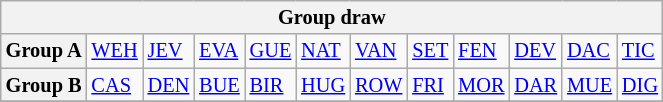<table class="wikitable" style="text-align:center; font-size:85%">
<tr>
<th colspan="12">Group draw</th>
</tr>
<tr>
<th>Group A</th>
<td align="left"> <a href='#'>WEH</a></td>
<td align="left"> <a href='#'>JEV</a></td>
<td align="left"> <a href='#'>EVA</a></td>
<td align="left"> <a href='#'>GUE</a></td>
<td align="left"> <a href='#'>NAT</a></td>
<td align="left"> <a href='#'>VAN</a></td>
<td align="left"> <a href='#'>SET</a></td>
<td align="left"> <a href='#'>FEN</a></td>
<td align="left"> <a href='#'>DEV</a></td>
<td align="left"> <a href='#'>DAC</a></td>
<td align="left"> <a href='#'>TIC</a></td>
</tr>
<tr>
<th>Group B</th>
<td align="left"> <a href='#'>CAS</a></td>
<td align="left"> <a href='#'>DEN</a></td>
<td align="left"> <a href='#'>BUE</a></td>
<td align="left"> <a href='#'>BIR</a></td>
<td align="left"> <a href='#'>HUG</a></td>
<td align="left"> <a href='#'>ROW</a></td>
<td align="left"> <a href='#'>FRI</a></td>
<td align="left"> <a href='#'>MOR</a></td>
<td align="left"> <a href='#'>DAR</a></td>
<td align="left"> <a href='#'>MUE</a></td>
<td align="left"> <a href='#'>DIG</a></td>
</tr>
<tr>
</tr>
</table>
